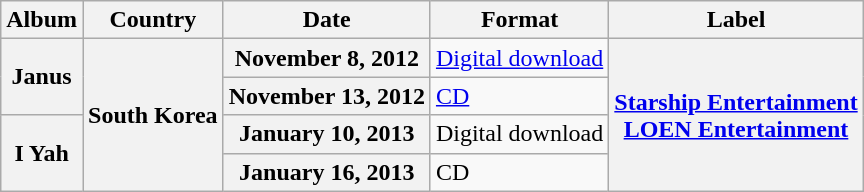<table class="wikitable plainrowheaders">
<tr>
<th>Album</th>
<th>Country</th>
<th>Date</th>
<th>Format</th>
<th>Label</th>
</tr>
<tr>
<th scope="row" rowspan="2">Janus</th>
<th scope="row" rowspan="4">South Korea</th>
<th scope="row" rowspan="1">November 8, 2012</th>
<td><a href='#'>Digital download</a></td>
<th scope="row" rowspan="4"><a href='#'>Starship Entertainment</a><br><a href='#'>LOEN Entertainment</a></th>
</tr>
<tr>
<th scope="row" rowspan="1">November 13, 2012</th>
<td><a href='#'>CD</a></td>
</tr>
<tr>
<th scope="row" rowspan="2">I Yah</th>
<th scope="row" rowspan="1">January 10, 2013</th>
<td>Digital download</td>
</tr>
<tr>
<th scope="row" rowspan="1">January 16, 2013</th>
<td>CD</td>
</tr>
</table>
